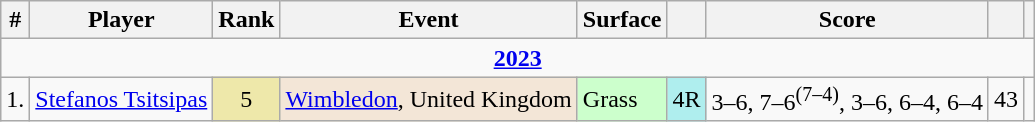<table class="wikitable sortable">
<tr>
<th>#</th>
<th>Player</th>
<th>Rank</th>
<th>Event</th>
<th>Surface</th>
<th class=unsortable></th>
<th class="unsortable">Score</th>
<th></th>
<th class=unsortable></th>
</tr>
<tr>
<td colspan=9 style=text-align:center><strong><a href='#'>2023</a></strong></td>
</tr>
<tr>
<td>1.</td>
<td> <a href='#'>Stefanos Tsitsipas</a></td>
<td align=center bgcolor=eee8aa>5</td>
<td bgcolor=f3e6d7><a href='#'>Wimbledon</a>, United Kingdom</td>
<td bgcolor=ccffcc>Grass</td>
<td bgcolor=afeeee>4R</td>
<td>3–6, 7–6<sup>(7–4)</sup>, 3–6, 6–4, 6–4</td>
<td align=center>43</td>
<td align=center></td>
</tr>
</table>
